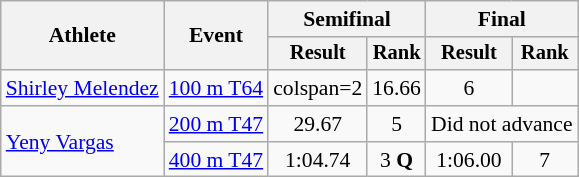<table class="wikitable" style="font-size:90%">
<tr>
<th rowspan="2">Athlete</th>
<th rowspan="2">Event</th>
<th colspan="2">Semifinal</th>
<th colspan="2">Final</th>
</tr>
<tr style="font-size:95%">
<th>Result</th>
<th>Rank</th>
<th>Result</th>
<th>Rank</th>
</tr>
<tr align=center>
<td align=left><a href='#'>Shirley Melendez</a></td>
<td align=left><a href='#'>100 m T64</a></td>
<td>colspan=2 </td>
<td>16.66</td>
<td>6</td>
</tr>
<tr align=center>
<td align=left rowspan=2><a href='#'>Yeny Vargas</a></td>
<td align=left><a href='#'>200 m T47</a></td>
<td>29.67</td>
<td>5</td>
<td colspan=2>Did not advance</td>
</tr>
<tr align=center>
<td align=left><a href='#'>400 m T47</a></td>
<td>1:04.74</td>
<td>3 <strong>Q</strong></td>
<td>1:06.00</td>
<td>7</td>
</tr>
</table>
